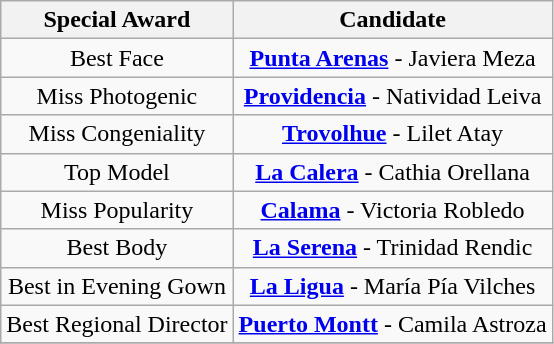<table class="wikitable" style="text-align: center;">
<tr>
<th>Special Award</th>
<th>Candidate</th>
</tr>
<tr>
<td>Best Face</td>
<td><strong> <a href='#'>Punta Arenas</a></strong> - Javiera Meza</td>
</tr>
<tr>
<td>Miss Photogenic</td>
<td><strong> <a href='#'>Providencia</a></strong> - Natividad Leiva</td>
</tr>
<tr>
<td>Miss Congeniality</td>
<td><strong> <a href='#'>Trovolhue</a></strong> - Lilet Atay</td>
</tr>
<tr>
<td>Top Model</td>
<td><strong> <a href='#'>La Calera</a></strong> - Cathia Orellana</td>
</tr>
<tr>
<td>Miss Popularity</td>
<td><strong> <a href='#'>Calama</a></strong> - Victoria Robledo</td>
</tr>
<tr>
<td>Best Body</td>
<td><strong> <a href='#'>La Serena</a></strong> - Trinidad Rendic</td>
</tr>
<tr>
<td>Best in Evening Gown</td>
<td><strong> <a href='#'>La Ligua</a></strong> - María Pía Vilches</td>
</tr>
<tr>
<td>Best Regional Director</td>
<td><strong> <a href='#'>Puerto Montt</a></strong> - Camila Astroza</td>
</tr>
<tr>
</tr>
</table>
